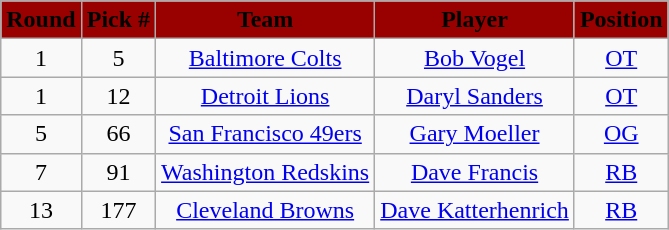<table class="wikitable" style="text-align:center">
<tr style="background:#900;">
<td><strong><span>Round</span></strong></td>
<td><strong><span>Pick #</span></strong></td>
<td><strong><span>Team</span></strong></td>
<td><strong><span>Player</span></strong></td>
<td><strong><span>Position</span></strong></td>
</tr>
<tr>
<td>1</td>
<td align=center>5</td>
<td><a href='#'>Baltimore Colts</a></td>
<td><a href='#'>Bob Vogel</a></td>
<td><a href='#'>OT</a></td>
</tr>
<tr>
<td>1</td>
<td align=center>12</td>
<td><a href='#'>Detroit Lions</a></td>
<td><a href='#'>Daryl Sanders</a></td>
<td><a href='#'>OT</a></td>
</tr>
<tr>
<td>5</td>
<td align=center>66</td>
<td><a href='#'>San Francisco 49ers</a></td>
<td><a href='#'>Gary Moeller </a></td>
<td><a href='#'>OG</a></td>
</tr>
<tr>
<td>7</td>
<td align=center>91</td>
<td><a href='#'>Washington Redskins</a></td>
<td><a href='#'>Dave Francis</a></td>
<td><a href='#'>RB</a></td>
</tr>
<tr>
<td>13</td>
<td align=center>177</td>
<td><a href='#'>Cleveland Browns</a></td>
<td><a href='#'>Dave Katterhenrich</a></td>
<td><a href='#'>RB</a></td>
</tr>
</table>
